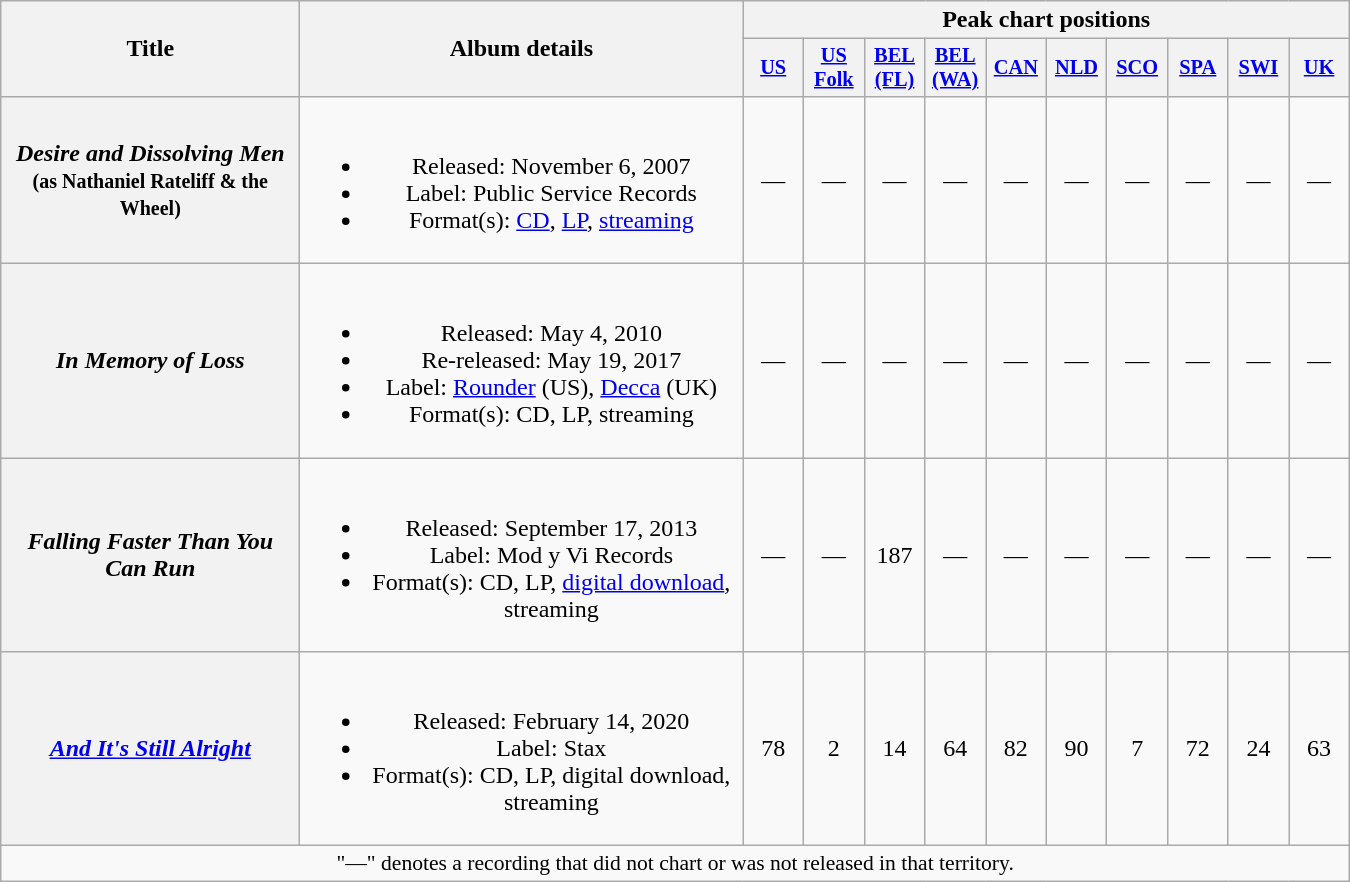<table class="wikitable plainrowheaders" style="text-align:center;">
<tr>
<th scope="col" rowspan="2" style="width:12em;">Title</th>
<th scope="col" rowspan="2" style="width:18em;">Album details</th>
<th scope="col" colspan="10">Peak chart positions</th>
</tr>
<tr>
<th scope="col" style="width:2.5em;font-size:85%;"><a href='#'>US</a><br></th>
<th scope="col" style="width:2.5em;font-size:85%;"><a href='#'>US<br>Folk</a><br></th>
<th scope="col" style="width:2.5em;font-size:85%;"><a href='#'>BEL<br>(FL)</a><br></th>
<th scope="col" style="width:2.5em;font-size:85%;"><a href='#'>BEL<br>(WA)</a><br></th>
<th scope="col" style="width:2.5em;font-size:85%;"><a href='#'>CAN</a><br></th>
<th scope="col" style="width:2.5em;font-size:85%;"><a href='#'>NLD</a><br></th>
<th scope="col" style="width:2.5em;font-size:85%;"><a href='#'>SCO</a><br></th>
<th scope="col" style="width:2.5em;font-size:85%;"><a href='#'>SPA</a><br></th>
<th scope="col" style="width:2.5em;font-size:85%;"><a href='#'>SWI</a><br></th>
<th scope="col" style="width:2.5em;font-size:85%;"><a href='#'>UK</a><br></th>
</tr>
<tr>
<th scope="row"><em>Desire and Dissolving Men</em><br><small>(as Nathaniel Rateliff & the Wheel)</small></th>
<td><br><ul><li>Released: November 6, 2007</li><li>Label: Public Service Records</li><li>Format(s): <a href='#'>CD</a>, <a href='#'>LP</a>, <a href='#'>streaming</a></li></ul></td>
<td>—</td>
<td>—</td>
<td>—</td>
<td>—</td>
<td>—</td>
<td>—</td>
<td>—</td>
<td>—</td>
<td>—</td>
<td>—</td>
</tr>
<tr>
<th scope="row"><em>In Memory of Loss</em></th>
<td><br><ul><li>Released: May 4, 2010</li><li>Re-released: May 19, 2017</li><li>Label: <a href='#'>Rounder</a> (US), <a href='#'>Decca</a> (UK)</li><li>Format(s): CD, LP, streaming</li></ul></td>
<td>—</td>
<td>—</td>
<td>—</td>
<td>—</td>
<td>—</td>
<td>—</td>
<td>—</td>
<td>—</td>
<td>—</td>
<td>—</td>
</tr>
<tr>
<th scope="row"><em>Falling Faster Than You Can Run</em></th>
<td><br><ul><li>Released: September 17, 2013</li><li>Label: Mod y Vi Records</li><li>Format(s): CD, LP, <a href='#'>digital download</a>, streaming</li></ul></td>
<td>—</td>
<td>—</td>
<td>187</td>
<td>—</td>
<td>—</td>
<td>—</td>
<td>—</td>
<td>—</td>
<td>—</td>
<td>—</td>
</tr>
<tr>
<th scope="row"><em><a href='#'>And It's Still Alright</a></em></th>
<td><br><ul><li>Released: February 14, 2020</li><li>Label: Stax</li><li>Format(s): CD, LP, digital download, streaming</li></ul></td>
<td>78</td>
<td>2</td>
<td>14</td>
<td>64</td>
<td>82</td>
<td>90</td>
<td>7</td>
<td>72</td>
<td>24</td>
<td>63</td>
</tr>
<tr>
<td colspan="15" style="font-size:90%">"—" denotes a recording that did not chart or was not released in that territory.</td>
</tr>
</table>
